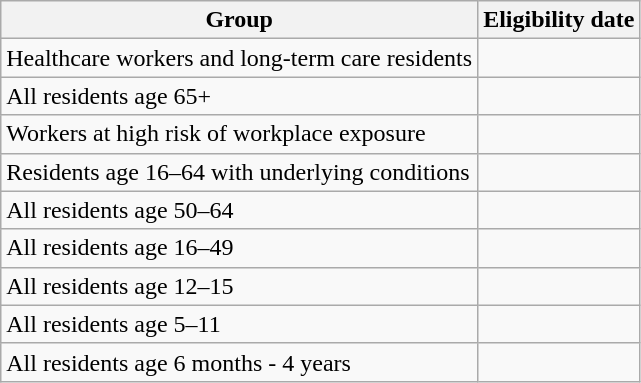<table class="wikitable">
<tr>
<th>Group</th>
<th>Eligibility date</th>
</tr>
<tr>
<td>Healthcare workers and long-term care residents</td>
<td></td>
</tr>
<tr>
<td>All residents age 65+</td>
<td></td>
</tr>
<tr>
<td>Workers at high risk of workplace exposure</td>
<td></td>
</tr>
<tr>
<td>Residents age 16–64 with underlying conditions</td>
<td></td>
</tr>
<tr>
<td>All residents age 50–64</td>
<td></td>
</tr>
<tr>
<td>All residents age 16–49</td>
<td></td>
</tr>
<tr>
<td>All residents age 12–15</td>
<td></td>
</tr>
<tr>
<td>All residents age 5–11</td>
<td></td>
</tr>
<tr>
<td>All residents age 6 months - 4 years</td>
<td></td>
</tr>
</table>
